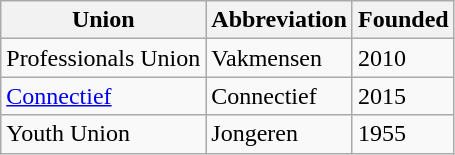<table class="wikitable sortable">
<tr>
<th>Union</th>
<th>Abbreviation</th>
<th>Founded</th>
</tr>
<tr>
<td>Professionals Union</td>
<td>Vakmensen</td>
<td>2010</td>
</tr>
<tr>
<td><a href='#'>Connectief</a></td>
<td>Connectief</td>
<td>2015</td>
</tr>
<tr>
<td>Youth Union</td>
<td>Jongeren</td>
<td>1955</td>
</tr>
</table>
